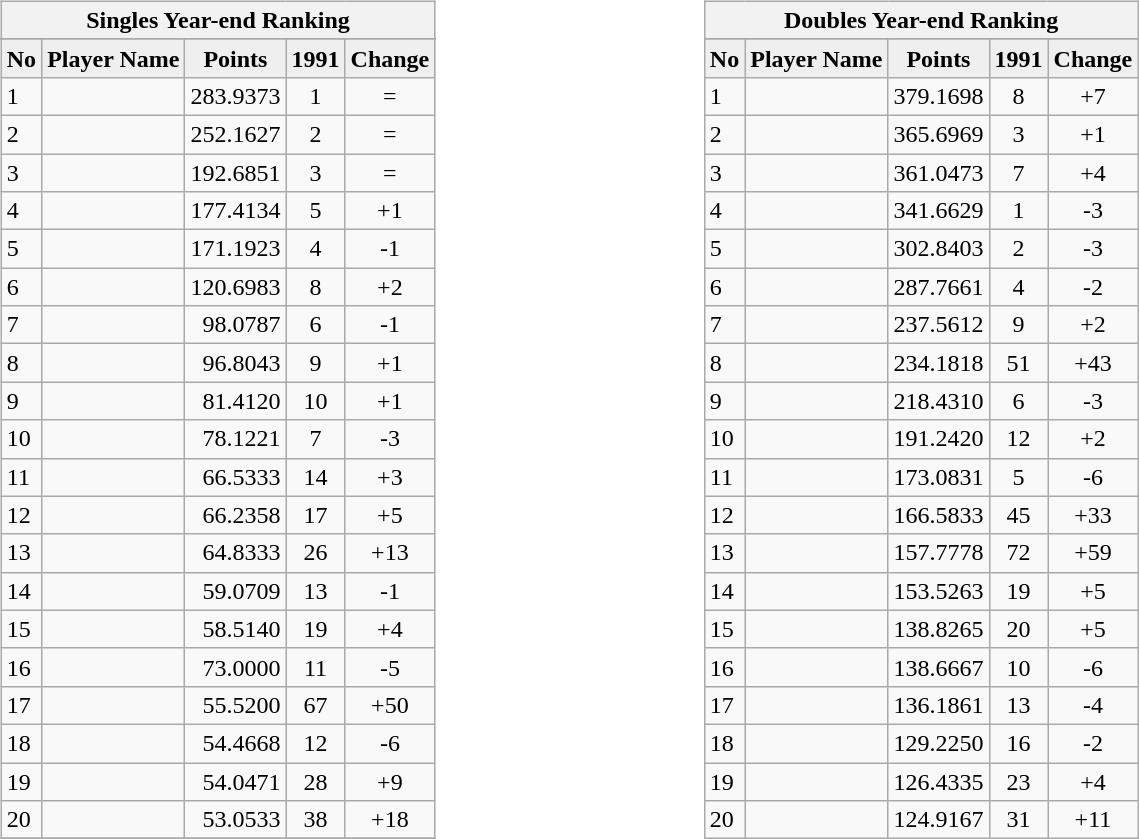<table>
<tr>
<td valign=top width=33% align=left><br><table class="wikitable">
<tr>
<th colspan="5">Singles Year-end Ranking</th>
</tr>
<tr>
</tr>
<tr bgcolor="#efefef">
<td align="center"><strong>No</strong></td>
<td align="center"><strong>Player Name</strong></td>
<td align="center"><strong>Points</strong></td>
<td align="center"><strong>1991</strong></td>
<td align="center"><strong>Change</strong></td>
</tr>
<tr>
<td>1</td>
<td></td>
<td align="right">283.9373</td>
<td align="center">1</td>
<td align="center">=</td>
</tr>
<tr>
<td>2</td>
<td></td>
<td align="right">252.1627</td>
<td align="center">2</td>
<td align="center">=</td>
</tr>
<tr>
<td>3</td>
<td></td>
<td align="right">192.6851</td>
<td align="center">3</td>
<td align="center">=</td>
</tr>
<tr>
<td>4</td>
<td></td>
<td align="right">177.4134</td>
<td align="center">5</td>
<td align="center">+1</td>
</tr>
<tr>
<td>5</td>
<td></td>
<td align="right">171.1923</td>
<td align="center">4</td>
<td align="center">-1</td>
</tr>
<tr>
<td>6</td>
<td></td>
<td align="right">120.6983</td>
<td align="center">8</td>
<td align="center">+2</td>
</tr>
<tr>
<td>7</td>
<td></td>
<td align="right">98.0787</td>
<td align="center">6</td>
<td align="center">-1</td>
</tr>
<tr>
<td>8</td>
<td></td>
<td align="right">96.8043</td>
<td align="center">9</td>
<td align="center">+1</td>
</tr>
<tr>
<td>9</td>
<td></td>
<td align="right">81.4120</td>
<td align="center">10</td>
<td align="center">+1</td>
</tr>
<tr>
<td>10</td>
<td></td>
<td align="right">78.1221</td>
<td align="center">7</td>
<td align="center">-3</td>
</tr>
<tr>
<td>11</td>
<td></td>
<td align="right">66.5333</td>
<td align="center">14</td>
<td align="center">+3</td>
</tr>
<tr>
<td>12</td>
<td></td>
<td align="right">66.2358</td>
<td align="center">17</td>
<td align="center">+5</td>
</tr>
<tr>
<td>13</td>
<td></td>
<td align="right">64.8333</td>
<td align="center">26</td>
<td align="center">+13</td>
</tr>
<tr>
<td>14</td>
<td></td>
<td align="right">59.0709</td>
<td align="center">13</td>
<td align="center">-1</td>
</tr>
<tr>
<td>15</td>
<td></td>
<td align="right">58.5140</td>
<td align="center">19</td>
<td align="center">+4</td>
</tr>
<tr>
<td>16</td>
<td></td>
<td align="right">73.0000</td>
<td align="center">11</td>
<td align="center">-5</td>
</tr>
<tr>
<td>17</td>
<td></td>
<td align="right">55.5200</td>
<td align="center">67</td>
<td align="center">+50</td>
</tr>
<tr>
<td>18</td>
<td></td>
<td align="right">54.4668</td>
<td align="center">12</td>
<td align="center">-6</td>
</tr>
<tr>
<td>19</td>
<td></td>
<td align="right">54.0471</td>
<td align="center">28</td>
<td align="center">+9</td>
</tr>
<tr>
<td>20</td>
<td></td>
<td align="right">53.0533</td>
<td align="center">38</td>
<td align="center">+18</td>
</tr>
<tr>
</tr>
</table>
</td>
<td valign=top width=33% align=left><br><table class="wikitable">
<tr>
<th colspan="5">Doubles Year-end Ranking</th>
</tr>
<tr>
</tr>
<tr bgcolor="#efefef">
<td align="center"><strong>No</strong></td>
<td align="center"><strong>Player Name</strong></td>
<td align="center"><strong>Points</strong></td>
<td align="center"><strong>1991</strong></td>
<td align="center"><strong>Change</strong></td>
</tr>
<tr>
<td>1</td>
<td></td>
<td align="right">379.1698</td>
<td align="center">8</td>
<td align="center">+7</td>
</tr>
<tr>
<td>2</td>
<td></td>
<td align="right">365.6969</td>
<td align="center">3</td>
<td align="center">+1</td>
</tr>
<tr>
<td>3</td>
<td></td>
<td align="right">361.0473</td>
<td align="center">7</td>
<td align="center">+4</td>
</tr>
<tr>
<td>4</td>
<td></td>
<td align="right">341.6629</td>
<td align="center">1</td>
<td align="center">-3</td>
</tr>
<tr>
<td>5</td>
<td></td>
<td align="right">302.8403</td>
<td align="center">2</td>
<td align="center">-3</td>
</tr>
<tr>
<td>6</td>
<td></td>
<td align="right">287.7661</td>
<td align="center">4</td>
<td align="center">-2</td>
</tr>
<tr>
<td>7</td>
<td></td>
<td align="right">237.5612</td>
<td align="center">9</td>
<td align="center">+2</td>
</tr>
<tr>
<td>8</td>
<td></td>
<td align="right">234.1818</td>
<td align="center">51</td>
<td align="center">+43</td>
</tr>
<tr>
<td>9</td>
<td></td>
<td align="right">218.4310</td>
<td align="center">6</td>
<td align="center">-3</td>
</tr>
<tr>
<td>10</td>
<td></td>
<td align="right">191.2420</td>
<td align="center">12</td>
<td align="center">+2</td>
</tr>
<tr>
<td>11</td>
<td></td>
<td align="right">173.0831</td>
<td align="center">5</td>
<td align="center">-6</td>
</tr>
<tr>
<td>12</td>
<td></td>
<td align="right">166.5833</td>
<td align="center">45</td>
<td align="center">+33</td>
</tr>
<tr>
<td>13</td>
<td></td>
<td align="right">157.7778</td>
<td align="center">72</td>
<td align="center">+59</td>
</tr>
<tr>
<td>14</td>
<td></td>
<td align="right">153.5263</td>
<td align="center">19</td>
<td align="center">+5</td>
</tr>
<tr>
<td>15</td>
<td></td>
<td align="right">138.8265</td>
<td align="center">20</td>
<td align="center">+5</td>
</tr>
<tr>
<td>16</td>
<td></td>
<td align="right">138.6667</td>
<td align="center">10</td>
<td align="center">-6</td>
</tr>
<tr>
<td>17</td>
<td></td>
<td align="right">136.1861</td>
<td align="center">13</td>
<td align="center">-4</td>
</tr>
<tr>
<td>18</td>
<td></td>
<td align="right">129.2250</td>
<td align="center">16</td>
<td align="center">-2</td>
</tr>
<tr>
<td>19</td>
<td></td>
<td align="right">126.4335</td>
<td align="center">23</td>
<td align="center">+4</td>
</tr>
<tr>
<td>20</td>
<td></td>
<td align="right">124.9167</td>
<td align="center">31</td>
<td align="center">+11</td>
</tr>
</table>
</td>
</tr>
<tr>
</tr>
</table>
